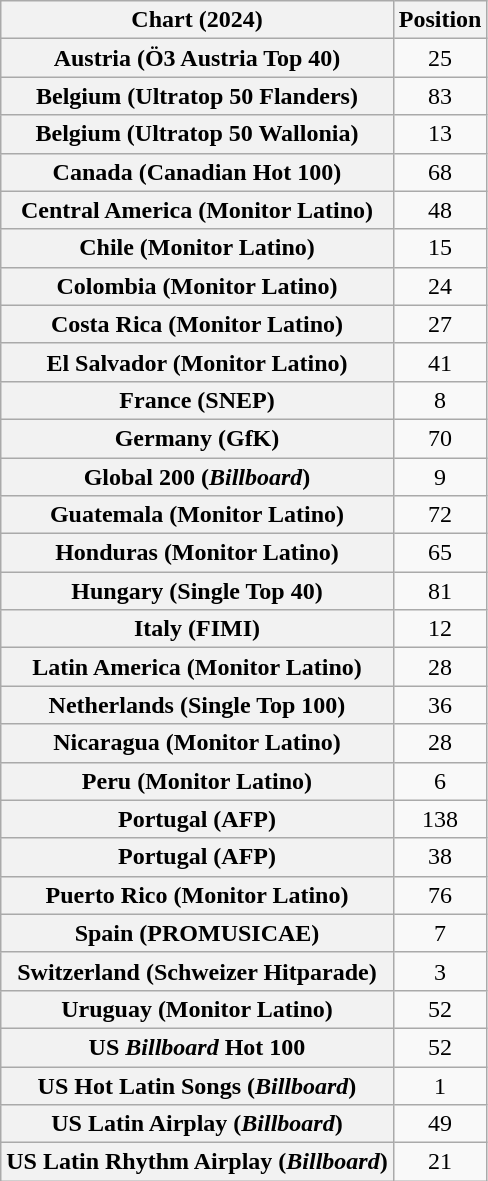<table class="wikitable sortable plainrowheaders" style="text-align:center">
<tr>
<th scope="col">Chart (2024)</th>
<th scope="col">Position</th>
</tr>
<tr>
<th scope="row">Austria (Ö3 Austria Top 40)</th>
<td>25</td>
</tr>
<tr>
<th scope="row">Belgium (Ultratop 50 Flanders)</th>
<td>83</td>
</tr>
<tr>
<th scope="row">Belgium (Ultratop 50 Wallonia)</th>
<td>13</td>
</tr>
<tr>
<th scope="row">Canada (Canadian Hot 100)</th>
<td>68</td>
</tr>
<tr>
<th scope="row">Central America (Monitor Latino)</th>
<td>48</td>
</tr>
<tr>
<th scope="row">Chile (Monitor Latino)</th>
<td>15</td>
</tr>
<tr>
<th scope="row">Colombia (Monitor Latino)</th>
<td>24</td>
</tr>
<tr>
<th scope="row">Costa Rica (Monitor Latino)</th>
<td>27</td>
</tr>
<tr>
<th scope="row">El Salvador (Monitor Latino)</th>
<td>41</td>
</tr>
<tr>
<th scope="row">France (SNEP)</th>
<td>8</td>
</tr>
<tr>
<th scope="row">Germany (GfK)</th>
<td>70</td>
</tr>
<tr>
<th scope="row">Global 200 (<em>Billboard</em>)</th>
<td>9</td>
</tr>
<tr>
<th scope="row">Guatemala (Monitor Latino)</th>
<td>72</td>
</tr>
<tr>
<th scope="row">Honduras (Monitor Latino)</th>
<td>65</td>
</tr>
<tr>
<th scope="row">Hungary (Single Top 40)</th>
<td>81</td>
</tr>
<tr>
<th scope="row">Italy (FIMI)</th>
<td>12</td>
</tr>
<tr>
<th scope="row">Latin America (Monitor Latino)</th>
<td>28</td>
</tr>
<tr>
<th scope="row">Netherlands (Single Top 100)</th>
<td>36</td>
</tr>
<tr>
<th scope="row">Nicaragua (Monitor Latino)</th>
<td>28</td>
</tr>
<tr>
<th scope="row">Peru (Monitor Latino)</th>
<td>6</td>
</tr>
<tr>
<th scope="row">Portugal (AFP)</th>
<td>138</td>
</tr>
<tr>
<th scope="row">Portugal (AFP)<br></th>
<td>38</td>
</tr>
<tr>
<th scope="row">Puerto Rico (Monitor Latino)</th>
<td>76</td>
</tr>
<tr>
<th scope="row">Spain (PROMUSICAE)</th>
<td>7</td>
</tr>
<tr>
<th scope="row">Switzerland (Schweizer Hitparade)</th>
<td>3</td>
</tr>
<tr>
<th scope="row">Uruguay (Monitor Latino)</th>
<td>52</td>
</tr>
<tr>
<th scope="row">US <em>Billboard</em> Hot 100</th>
<td>52</td>
</tr>
<tr>
<th scope="row">US Hot Latin Songs (<em>Billboard</em>)</th>
<td>1</td>
</tr>
<tr>
<th scope="row">US Latin Airplay (<em>Billboard</em>)</th>
<td>49</td>
</tr>
<tr>
<th scope="row">US Latin Rhythm Airplay (<em>Billboard</em>)</th>
<td>21</td>
</tr>
</table>
